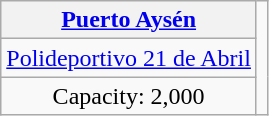<table class="wikitable" style="text-align:center;">
<tr>
<th><a href='#'>Puerto Aysén</a></th>
<td rowspan="4"><br></td>
</tr>
<tr>
<td><a href='#'>Polideportivo 21 de Abril</a></td>
</tr>
<tr>
<td>Capacity: 2,000</td>
</tr>
</table>
